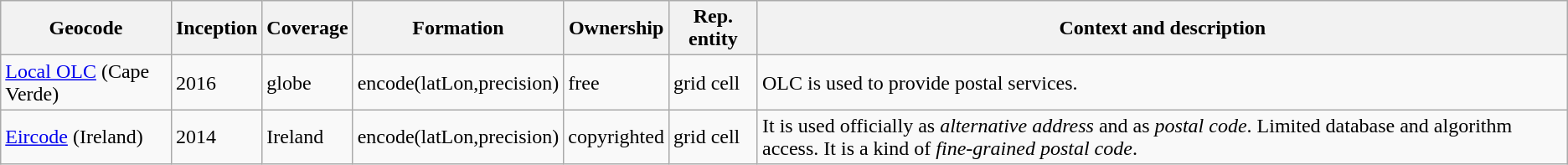<table class="wikitable"|>
<tr>
<th>Geocode</th>
<th>Inception</th>
<th>Coverage</th>
<th>Formation</th>
<th>Ownership</th>
<th>Rep. entity</th>
<th>Context and description</th>
</tr>
<tr>
<td><a href='#'>Local OLC</a> (Cape Verde)</td>
<td>2016</td>
<td>globe</td>
<td>encode(latLon,precision)</td>
<td>free</td>
<td>grid cell</td>
<td>OLC is used to provide postal services.</td>
</tr>
<tr>
<td><a href='#'>Eircode</a> (Ireland)</td>
<td>2014</td>
<td>Ireland</td>
<td>encode(latLon,precision)</td>
<td>copyrighted</td>
<td>grid cell</td>
<td>It is used officially as <em>alternative address</em> and as <em>postal code</em>. Limited database and algorithm access. It is a kind of <em>fine-grained postal code</em>.</td>
</tr>
</table>
